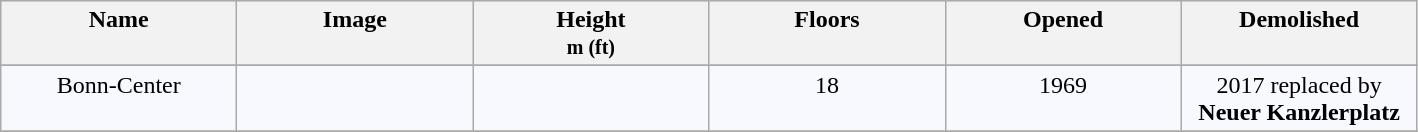<table class = "wikitable sortable">
<tr ---- align="center" valign="top" bgcolor="#dddddd">
<th width="150px">Name</th>
<th width="150px">Image</th>
<th width="150px">Height<br><small>m (ft)</small></th>
<th width="150px">Floors</th>
<th width="150px">Opened</th>
<th width="150px">Demolished</th>
</tr>
<tr>
</tr>
<tr ---- align="center" valign="top" bgcolor="#F8F8FF">
<td>Bonn-Center</td>
<td></td>
<td></td>
<td>18</td>
<td>1969</td>
<td>2017 replaced by <strong>Neuer Kanzlerplatz</strong></td>
</tr>
<tr>
</tr>
</table>
